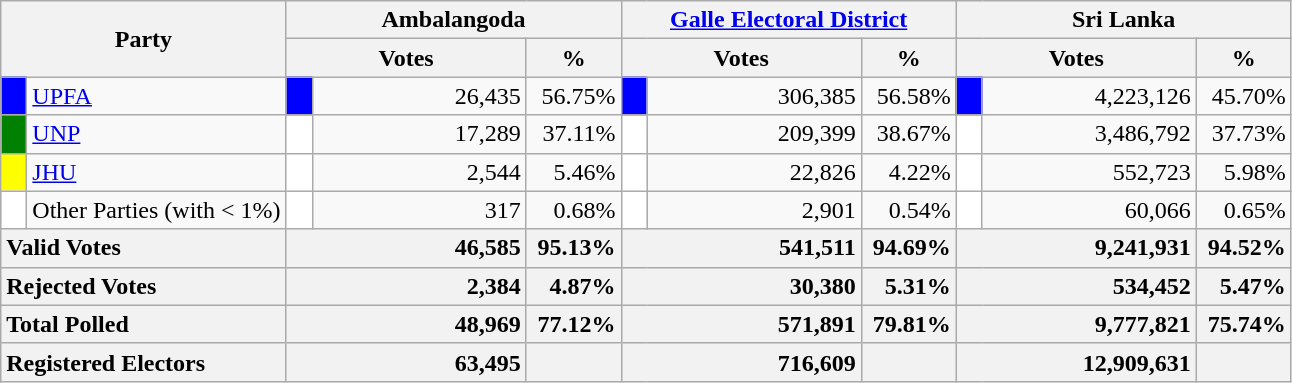<table class="wikitable">
<tr>
<th colspan="2" width="144px"rowspan="2">Party</th>
<th colspan="3" width="216px">Ambalangoda</th>
<th colspan="3" width="216px"><a href='#'>Galle Electoral District</a></th>
<th colspan="3" width="216px">Sri Lanka</th>
</tr>
<tr>
<th colspan="2" width="144px">Votes</th>
<th>%</th>
<th colspan="2" width="144px">Votes</th>
<th>%</th>
<th colspan="2" width="144px">Votes</th>
<th>%</th>
</tr>
<tr>
<td style="background-color:blue;" width="10px"></td>
<td style="text-align:left;"><a href='#'>UPFA</a></td>
<td style="background-color:blue;" width="10px"></td>
<td style="text-align:right;">26,435</td>
<td style="text-align:right;">56.75%</td>
<td style="background-color:blue;" width="10px"></td>
<td style="text-align:right;">306,385</td>
<td style="text-align:right;">56.58%</td>
<td style="background-color:blue;" width="10px"></td>
<td style="text-align:right;">4,223,126</td>
<td style="text-align:right;">45.70%</td>
</tr>
<tr>
<td style="background-color:green;" width="10px"></td>
<td style="text-align:left;"><a href='#'>UNP</a></td>
<td style="background-color:white;" width="10px"></td>
<td style="text-align:right;">17,289</td>
<td style="text-align:right;">37.11%</td>
<td style="background-color:white;" width="10px"></td>
<td style="text-align:right;">209,399</td>
<td style="text-align:right;">38.67%</td>
<td style="background-color:white;" width="10px"></td>
<td style="text-align:right;">3,486,792</td>
<td style="text-align:right;">37.73%</td>
</tr>
<tr>
<td style="background-color:yellow;" width="10px"></td>
<td style="text-align:left;"><a href='#'>JHU</a></td>
<td style="background-color:white;" width="10px"></td>
<td style="text-align:right;">2,544</td>
<td style="text-align:right;">5.46%</td>
<td style="background-color:white;" width="10px"></td>
<td style="text-align:right;">22,826</td>
<td style="text-align:right;">4.22%</td>
<td style="background-color:white;" width="10px"></td>
<td style="text-align:right;">552,723</td>
<td style="text-align:right;">5.98%</td>
</tr>
<tr>
<td style="background-color:white;" width="10px"></td>
<td style="text-align:left;">Other Parties (with < 1%)</td>
<td style="background-color:white;" width="10px"></td>
<td style="text-align:right;">317</td>
<td style="text-align:right;">0.68%</td>
<td style="background-color:white;" width="10px"></td>
<td style="text-align:right;">2,901</td>
<td style="text-align:right;">0.54%</td>
<td style="background-color:white;" width="10px"></td>
<td style="text-align:right;">60,066</td>
<td style="text-align:right;">0.65%</td>
</tr>
<tr>
<th colspan="2" width="144px"style="text-align:left;">Valid Votes</th>
<th style="text-align:right;"colspan="2" width="144px">46,585</th>
<th style="text-align:right;">95.13%</th>
<th style="text-align:right;"colspan="2" width="144px">541,511</th>
<th style="text-align:right;">94.69%</th>
<th style="text-align:right;"colspan="2" width="144px">9,241,931</th>
<th style="text-align:right;">94.52%</th>
</tr>
<tr>
<th colspan="2" width="144px"style="text-align:left;">Rejected Votes</th>
<th style="text-align:right;"colspan="2" width="144px">2,384</th>
<th style="text-align:right;">4.87%</th>
<th style="text-align:right;"colspan="2" width="144px">30,380</th>
<th style="text-align:right;">5.31%</th>
<th style="text-align:right;"colspan="2" width="144px">534,452</th>
<th style="text-align:right;">5.47%</th>
</tr>
<tr>
<th colspan="2" width="144px"style="text-align:left;">Total Polled</th>
<th style="text-align:right;"colspan="2" width="144px">48,969</th>
<th style="text-align:right;">77.12%</th>
<th style="text-align:right;"colspan="2" width="144px">571,891</th>
<th style="text-align:right;">79.81%</th>
<th style="text-align:right;"colspan="2" width="144px">9,777,821</th>
<th style="text-align:right;">75.74%</th>
</tr>
<tr>
<th colspan="2" width="144px"style="text-align:left;">Registered Electors</th>
<th style="text-align:right;"colspan="2" width="144px">63,495</th>
<th></th>
<th style="text-align:right;"colspan="2" width="144px">716,609</th>
<th></th>
<th style="text-align:right;"colspan="2" width="144px">12,909,631</th>
<th></th>
</tr>
</table>
